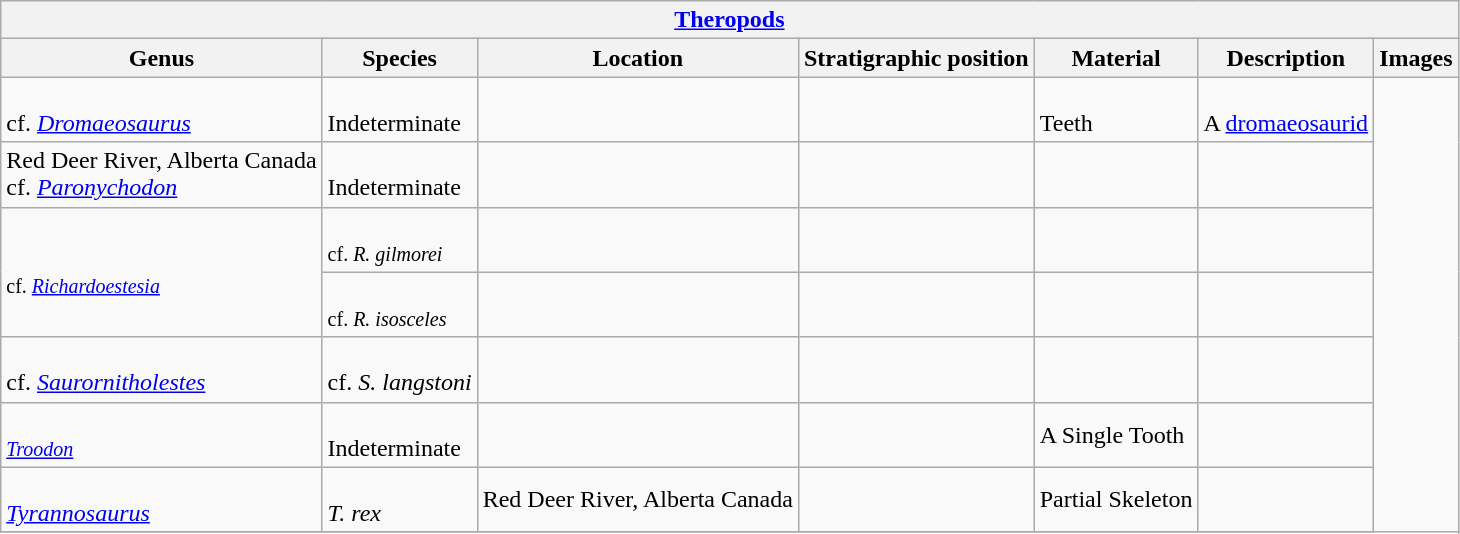<table class="wikitable" align="center" >
<tr>
<th colspan="7" align="center"><strong><a href='#'>Theropods</a></strong></th>
</tr>
<tr>
<th>Genus</th>
<th>Species</th>
<th>Location</th>
<th>Stratigraphic position</th>
<th>Material</th>
<th>Description</th>
<th>Images</th>
</tr>
<tr>
<td><br>cf. <em><a href='#'>Dromaeosaurus</a></em></td>
<td><br>Indeterminate</td>
<td></td>
<td></td>
<td><br>Teeth</td>
<td><br>A <a href='#'>dromaeosaurid</a></td>
<td rowspan="99"><br>


</td>
</tr>
<tr>
<td>Red Deer River, Alberta Canada<br>cf. <em><a href='#'>Paronychodon</a></em></td>
<td><br>Indeterminate</td>
<td></td>
<td></td>
<td></td>
<td></td>
</tr>
<tr>
<td rowspan="2"><br><small>cf. <em><a href='#'>Richardoestesia</a></em></small></td>
<td><br><small>cf. <em>R. gilmorei</em></small></td>
<td></td>
<td></td>
<td></td>
<td></td>
</tr>
<tr>
<td><br><small>cf. <em>R. isosceles</em></small></td>
<td></td>
<td></td>
<td></td>
<td></td>
</tr>
<tr>
<td><br>cf. <em><a href='#'>Saurornitholestes</a></em></td>
<td><br>cf. <em>S. langstoni</em></td>
<td></td>
<td></td>
<td></td>
<td></td>
</tr>
<tr>
<td><br><small><em><a href='#'>Troodon</a></em></small></td>
<td><br>Indeterminate</td>
<td></td>
<td></td>
<td>A Single Tooth</td>
<td></td>
</tr>
<tr>
<td><br><em><a href='#'>Tyrannosaurus</a></em></td>
<td><br><em>T. rex</em></td>
<td>Red Deer River, Alberta Canada</td>
<td></td>
<td>Partial Skeleton</td>
<td></td>
</tr>
<tr>
</tr>
</table>
